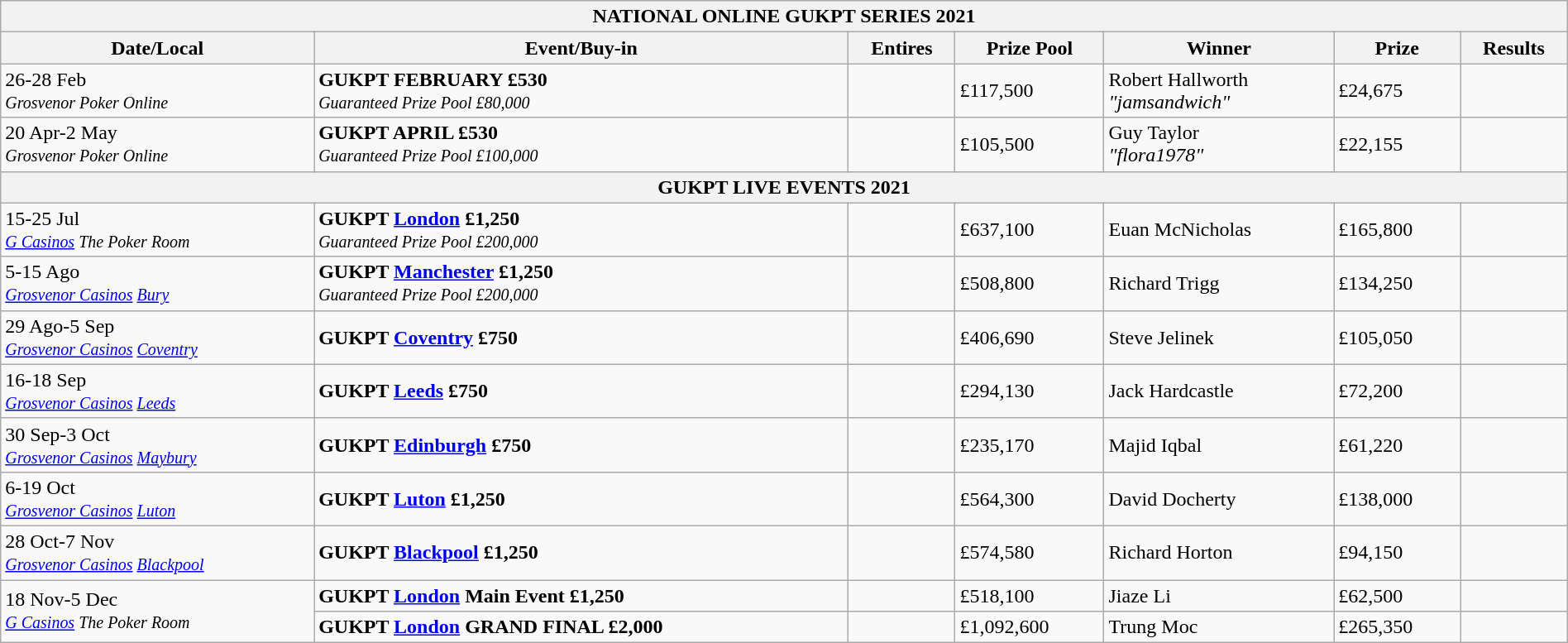<table class="wikitable" width="100%">
<tr>
<th colspan="7">NATIONAL ONLINE GUKPT SERIES 2021</th>
</tr>
<tr>
<th width="20%">Date/Local</th>
<th !width="15%">Event/Buy-in</th>
<th !width="10%">Entires</th>
<th !width="10%">Prize Pool</th>
<th !width="25%">Winner</th>
<th !width="10%">Prize</th>
<th !width="10%">Results</th>
</tr>
<tr>
<td>26-28 Feb<br><small><em>Grosvenor Poker Online </em></small></td>
<td> <strong>GUKPT FEBRUARY £530</strong><br><small><em>Guaranteed Prize Pool £80,000</em></small></td>
<td></td>
<td>£117,500</td>
<td> Robert Hallworth<br><em>"jamsandwich"</em></td>
<td>£24,675</td>
<td></td>
</tr>
<tr>
<td>20 Apr-2 May<br><small><em>Grosvenor Poker Online </em></small></td>
<td> <strong>GUKPT APRIL £530</strong><br><small><em>Guaranteed Prize Pool £100,000</em></small></td>
<td></td>
<td>£105,500</td>
<td> Guy Taylor<br><em>"flora1978"</em></td>
<td>£22,155</td>
<td></td>
</tr>
<tr>
<th colspan="7">GUKPT LIVE EVENTS 2021</th>
</tr>
<tr>
<td>15-25 Jul<br><small><em><a href='#'>G Casinos</a> The Poker Room</em></small></td>
<td> <strong>GUKPT <a href='#'>London</a> £1,250</strong><br><small><em>Guaranteed Prize Pool £200,000</em></small></td>
<td></td>
<td>£637,100</td>
<td> Euan McNicholas</td>
<td>£165,800</td>
<td></td>
</tr>
<tr>
<td>5-15 Ago<br><small><em><a href='#'>Grosvenor Casinos</a> <a href='#'>Bury</a></em></small></td>
<td> <strong>GUKPT <a href='#'>Manchester</a> £1,250</strong><br><small><em>Guaranteed Prize Pool £200,000</em></small></td>
<td></td>
<td>£508,800</td>
<td> Richard Trigg</td>
<td>£134,250</td>
<td></td>
</tr>
<tr>
<td>29 Ago-5 Sep<br><small><em><a href='#'>Grosvenor Casinos</a> <a href='#'>Coventry</a></em></small></td>
<td> <strong>GUKPT <a href='#'>Coventry</a> £750</strong></td>
<td></td>
<td>£406,690</td>
<td> Steve Jelinek</td>
<td>£105,050</td>
<td></td>
</tr>
<tr>
<td>16-18 Sep<br><small><em><a href='#'>Grosvenor Casinos</a> <a href='#'>Leeds</a></em></small></td>
<td> <strong>GUKPT <a href='#'>Leeds</a> £750</strong></td>
<td></td>
<td>£294,130</td>
<td> Jack Hardcastle</td>
<td>£72,200</td>
<td></td>
</tr>
<tr>
<td>30 Sep-3 Oct<br><small><em><a href='#'>Grosvenor Casinos</a> <a href='#'>Maybury</a></em></small></td>
<td> <strong>GUKPT <a href='#'>Edinburgh</a> £750</strong></td>
<td></td>
<td>£235,170</td>
<td> Majid Iqbal</td>
<td>£61,220</td>
<td></td>
</tr>
<tr>
<td>6-19 Oct<br><small><em><a href='#'>Grosvenor Casinos</a> <a href='#'>Luton</a></em></small></td>
<td> <strong>GUKPT <a href='#'>Luton</a> £1,250</strong></td>
<td></td>
<td>£564,300</td>
<td> David Docherty</td>
<td>£138,000</td>
<td></td>
</tr>
<tr>
<td>28 Oct-7 Nov<br><small><em><a href='#'>Grosvenor Casinos</a> <a href='#'>Blackpool</a></em></small></td>
<td> <strong>GUKPT <a href='#'>Blackpool</a> £1,250</strong></td>
<td></td>
<td>£574,580</td>
<td> Richard Horton</td>
<td>£94,150</td>
<td></td>
</tr>
<tr>
<td rowspan="2">18 Nov-5 Dec<br><small><em><a href='#'>G Casinos</a> The Poker Room</em></small></td>
<td> <strong>GUKPT <a href='#'>London</a> Main Event £1,250</strong></td>
<td></td>
<td>£518,100</td>
<td> Jiaze Li</td>
<td>£62,500</td>
<td></td>
</tr>
<tr>
<td> <strong>GUKPT <a href='#'>London</a> GRAND FINAL £2,000</strong></td>
<td></td>
<td>£1,092,600</td>
<td> Trung Moc</td>
<td>£265,350</td>
<td></td>
</tr>
</table>
